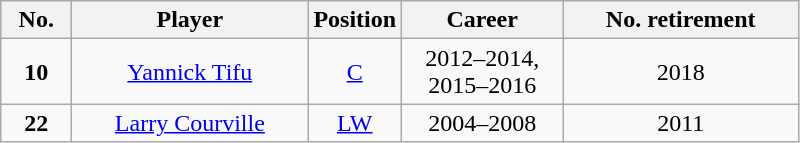<table class="wikitable sortable" style="text-align:center">
<tr>
<th style="width:40px;">No.</th>
<th style="width:150px;">Player</th>
<th style="width:40px;">Position</th>
<th style="width:100px;">Career</th>
<th style="width:150px;">No. retirement</th>
</tr>
<tr>
<td><strong>10</strong></td>
<td><a href='#'>Yannick Tifu</a></td>
<td><a href='#'>C</a></td>
<td>2012–2014, 2015–2016</td>
<td>2018</td>
</tr>
<tr>
<td><strong>22</strong></td>
<td><a href='#'>Larry Courville</a></td>
<td><a href='#'>LW</a></td>
<td>2004–2008</td>
<td>2011</td>
</tr>
</table>
